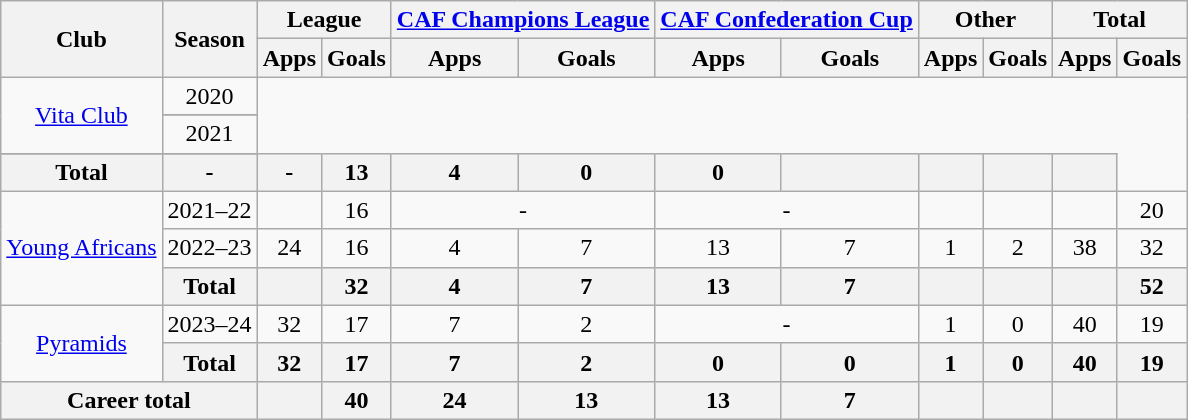<table class="wikitable" style="text-align:center">
<tr>
<th rowspan="2">Club</th>
<th rowspan="2">Season</th>
<th colspan="2">League</th>
<th colspan="2"><a href='#'>CAF Champions League</a></th>
<th colspan="2"><a href='#'>CAF Confederation Cup</a></th>
<th colspan="2">Other</th>
<th colspan="2">Total</th>
</tr>
<tr>
<th>Apps</th>
<th>Goals</th>
<th>Apps</th>
<th>Goals</th>
<th>Apps</th>
<th>Goals</th>
<th>Apps</th>
<th>Goals</th>
<th>Apps</th>
<th>Goals</th>
</tr>
<tr>
<td rowspan="3"><a href='#'>Vita Club</a></td>
<td>2020</td>
</tr>
<tr ||-||5||1||colspan="2"|-||||||||>
</tr>
<tr>
<td>2021</td>
</tr>
<tr ||-||8||3||colspan="2"|-||||||||>
</tr>
<tr>
<th colspan="1">Total</th>
<th>-</th>
<th>-</th>
<th>13</th>
<th>4</th>
<th>0</th>
<th>0</th>
<th></th>
<th></th>
<th></th>
<th></th>
</tr>
<tr>
<td rowspan="3"><a href='#'>Young Africans</a></td>
<td>2021–22</td>
<td></td>
<td>16</td>
<td colspan="2">-</td>
<td colspan="2">-</td>
<td></td>
<td></td>
<td></td>
<td>20</td>
</tr>
<tr>
<td>2022–23</td>
<td>24</td>
<td>16</td>
<td>4</td>
<td>7</td>
<td>13</td>
<td>7</td>
<td>1</td>
<td>2</td>
<td>38</td>
<td>32</td>
</tr>
<tr>
<th colspan="1">Total</th>
<th></th>
<th>32</th>
<th>4</th>
<th>7</th>
<th>13</th>
<th>7</th>
<th></th>
<th></th>
<th></th>
<th>52</th>
</tr>
<tr>
<td rowspan="2"><a href='#'>Pyramids</a></td>
<td>2023–24</td>
<td>32</td>
<td>17</td>
<td>7</td>
<td>2</td>
<td colspan="2">-</td>
<td>1</td>
<td>0</td>
<td>40</td>
<td>19</td>
</tr>
<tr>
<th colspan="1">Total</th>
<th>32</th>
<th>17</th>
<th>7</th>
<th>2</th>
<th>0</th>
<th>0</th>
<th>1</th>
<th>0</th>
<th>40</th>
<th>19</th>
</tr>
<tr>
<th colspan="2">Career total</th>
<th></th>
<th>40</th>
<th>24</th>
<th>13</th>
<th>13</th>
<th>7</th>
<th></th>
<th></th>
<th></th>
<th></th>
</tr>
</table>
